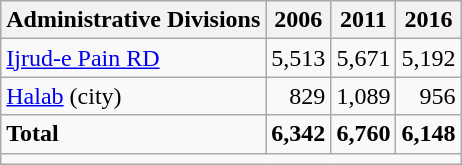<table class="wikitable">
<tr>
<th>Administrative Divisions</th>
<th>2006</th>
<th>2011</th>
<th>2016</th>
</tr>
<tr>
<td><a href='#'>Ijrud-e Pain RD</a></td>
<td style="text-align: right;">5,513</td>
<td style="text-align: right;">5,671</td>
<td style="text-align: right;">5,192</td>
</tr>
<tr>
<td><a href='#'>Halab</a> (city)</td>
<td style="text-align: right;">829</td>
<td style="text-align: right;">1,089</td>
<td style="text-align: right;">956</td>
</tr>
<tr>
<td><strong>Total</strong></td>
<td style="text-align: right;"><strong>6,342</strong></td>
<td style="text-align: right;"><strong>6,760</strong></td>
<td style="text-align: right;"><strong>6,148</strong></td>
</tr>
<tr>
<td colspan=4></td>
</tr>
</table>
